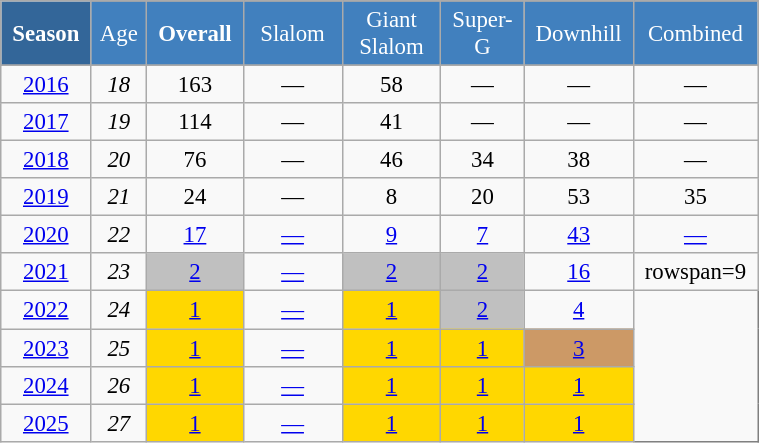<table class="wikitable" style="font-size:95%; text-align:center; border:grey solid 1px; border-collapse:collapse;" width="40%">
<tr style="background-color:#369; color:white;">
<td rowspan="2" colspan="1" width="5%"><strong>Season</strong></td>
</tr>
<tr style="background-color:#4180be; color:white;">
<td width="3%">Age</td>
<td width="5%"><strong>Overall</strong></td>
<td width="5%"> Slalom </td>
<td width="5%">Giant<br> Slalom </td>
<td width="5%">Super-G</td>
<td width="5%">Downhill</td>
<td width="5%">Combined</td>
</tr>
<tr style="background-color:#8CB2D8; color:white;">
</tr>
<tr>
<td><a href='#'>2016</a></td>
<td><em>18</em></td>
<td>163</td>
<td>—</td>
<td>58</td>
<td>—</td>
<td>—</td>
<td>—</td>
</tr>
<tr>
<td><a href='#'>2017</a></td>
<td><em>19</em></td>
<td>114</td>
<td>—</td>
<td>41</td>
<td>—</td>
<td>—</td>
<td>—</td>
</tr>
<tr>
<td><a href='#'>2018</a></td>
<td><em>20</em></td>
<td>76</td>
<td>—</td>
<td>46</td>
<td>34</td>
<td>38</td>
<td>—</td>
</tr>
<tr>
<td><a href='#'>2019</a></td>
<td><em>21</em></td>
<td>24</td>
<td>—</td>
<td>8</td>
<td>20</td>
<td>53</td>
<td>35</td>
</tr>
<tr>
<td><a href='#'>2020</a></td>
<td><em>22</em></td>
<td><a href='#'>17</a></td>
<td><a href='#'>—</a></td>
<td><a href='#'>9</a></td>
<td><a href='#'>7</a></td>
<td><a href='#'>43</a></td>
<td><a href='#'>—</a></td>
</tr>
<tr>
<td><a href='#'>2021</a></td>
<td><em>23</em></td>
<td style="background:silver;"><a href='#'>2</a></td>
<td><a href='#'>—</a></td>
<td style="background:silver;"><a href='#'>2</a></td>
<td style="background:silver;"><a href='#'>2</a></td>
<td><a href='#'>16</a></td>
<td>rowspan=9 </td>
</tr>
<tr>
<td><a href='#'>2022</a></td>
<td><em>24</em></td>
<td bgcolor=gold><a href='#'>1</a></td>
<td><a href='#'>—</a></td>
<td bgcolor=gold><a href='#'>1</a></td>
<td style="background:silver;"><a href='#'>2</a></td>
<td><a href='#'>4</a></td>
</tr>
<tr>
<td><a href='#'>2023</a></td>
<td><em>25</em></td>
<td bgcolor=gold><a href='#'>1</a></td>
<td><a href='#'>—</a></td>
<td bgcolor=gold><a href='#'>1</a></td>
<td bgcolor=gold><a href='#'>1</a></td>
<td style="background:#c96;"><a href='#'>3</a></td>
</tr>
<tr>
<td><a href='#'>2024</a></td>
<td><em>26</em></td>
<td bgcolor=gold><a href='#'>1</a></td>
<td><a href='#'>—</a></td>
<td bgcolor=gold><a href='#'>1</a></td>
<td bgcolor=gold><a href='#'>1</a></td>
<td bgcolor=gold><a href='#'>1</a></td>
</tr>
<tr>
<td><a href='#'>2025</a></td>
<td><em>27</em></td>
<td bgcolor=gold><a href='#'>1</a></td>
<td><a href='#'>—</a></td>
<td bgcolor=gold><a href='#'>1</a></td>
<td bgcolor=gold><a href='#'>1</a></td>
<td bgcolor=gold><a href='#'>1</a></td>
</tr>
</table>
